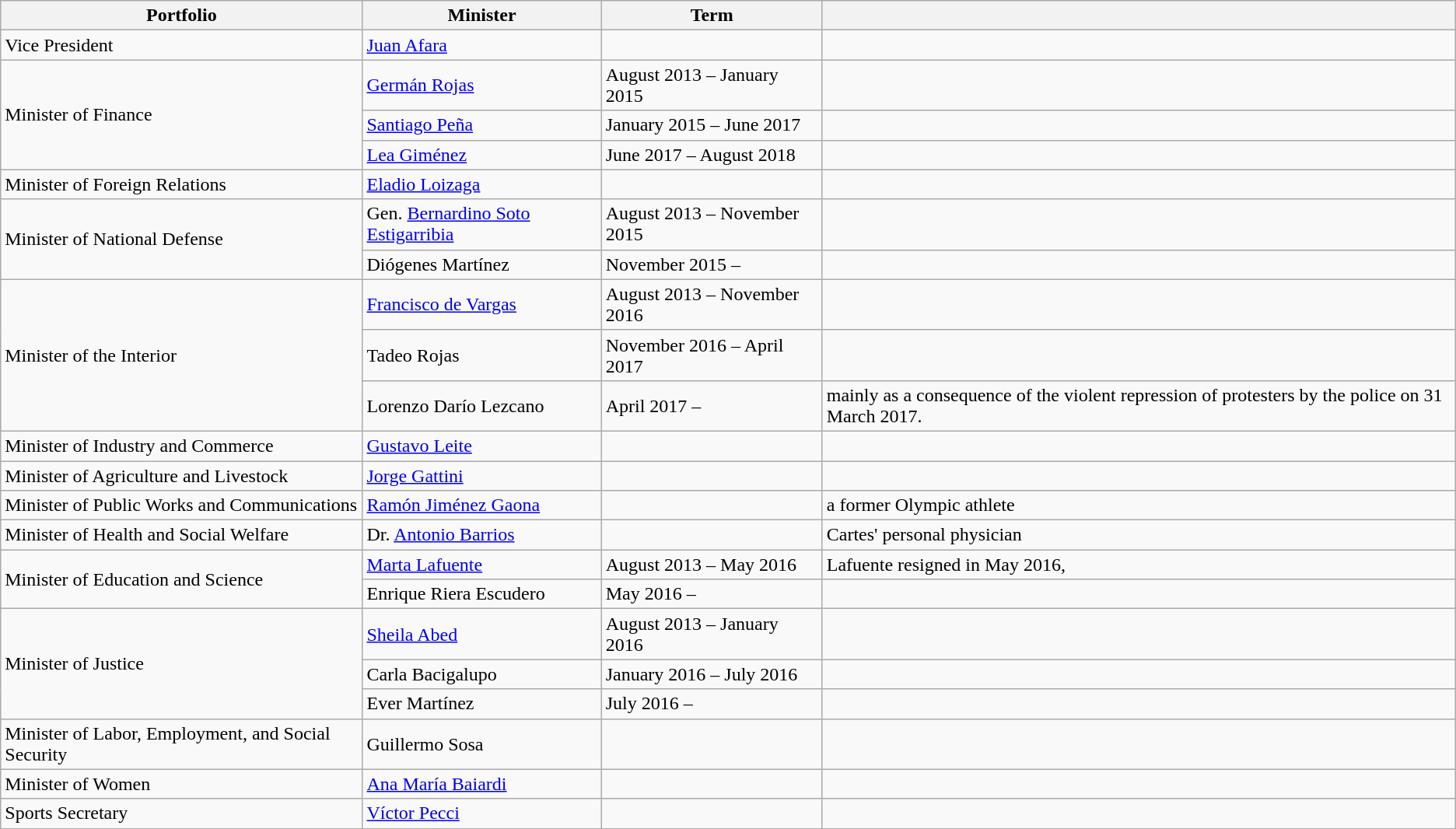<table class="wikitable">
<tr>
<th>Portfolio</th>
<th>Minister</th>
<th>Term</th>
<th></th>
</tr>
<tr>
<td>Vice President</td>
<td><a href='#'>Juan Afara</a></td>
<td></td>
<td></td>
</tr>
<tr>
<td rowspan=3>Minister of Finance</td>
<td><a href='#'>Germán Rojas</a></td>
<td>August 2013 – January 2015</td>
<td></td>
</tr>
<tr>
<td><a href='#'>Santiago Peña</a></td>
<td>January 2015 – June 2017</td>
<td></td>
</tr>
<tr>
<td><a href='#'>Lea Giménez</a></td>
<td>June 2017 – August 2018</td>
<td></td>
</tr>
<tr>
<td>Minister of Foreign Relations</td>
<td><a href='#'>Eladio Loizaga</a></td>
<td></td>
<td></td>
</tr>
<tr>
<td rowspan=2>Minister of National Defense</td>
<td>Gen. <a href='#'>Bernardino Soto Estigarribia</a></td>
<td>August 2013 – November 2015</td>
<td></td>
</tr>
<tr>
<td>Diógenes Martínez</td>
<td>November 2015 –</td>
<td></td>
</tr>
<tr>
<td rowspan=3>Minister of the Interior</td>
<td><a href='#'>Francisco de Vargas</a></td>
<td>August 2013 – November 2016</td>
<td></td>
</tr>
<tr>
<td>Tadeo Rojas</td>
<td>November 2016 – April 2017</td>
<td></td>
</tr>
<tr>
<td>Lorenzo Darío Lezcano</td>
<td>April 2017 –</td>
<td> mainly as a consequence of the violent repression of protesters by the police on 31 March 2017.</td>
</tr>
<tr>
<td>Minister of Industry and Commerce</td>
<td><a href='#'>Gustavo Leite</a></td>
<td></td>
<td></td>
</tr>
<tr>
<td>Minister of Agriculture and Livestock</td>
<td><a href='#'>Jorge Gattini</a></td>
<td></td>
<td></td>
</tr>
<tr>
<td>Minister of Public Works and Communications</td>
<td><a href='#'>Ramón Jiménez Gaona</a></td>
<td></td>
<td> a former Olympic athlete</td>
</tr>
<tr>
<td>Minister of Health and Social Welfare</td>
<td>Dr. <a href='#'>Antonio Barrios</a></td>
<td></td>
<td>Cartes' personal physician</td>
</tr>
<tr>
<td rowspan=2>Minister of Education and Science</td>
<td><a href='#'>Marta Lafuente</a></td>
<td>August 2013 – May 2016</td>
<td> Lafuente resigned in May 2016,</td>
</tr>
<tr>
<td>Enrique Riera Escudero</td>
<td>May 2016 –</td>
<td></td>
</tr>
<tr>
<td rowspan=3>Minister of Justice</td>
<td><a href='#'>Sheila Abed</a></td>
<td>August 2013 – January 2016</td>
<td></td>
</tr>
<tr>
<td>Carla Bacigalupo</td>
<td>January 2016 – July 2016</td>
<td></td>
</tr>
<tr>
<td>Ever Martínez</td>
<td>July 2016 –</td>
<td></td>
</tr>
<tr>
<td>Minister of Labor, Employment, and Social Security</td>
<td>Guillermo Sosa</td>
<td></td>
<td></td>
</tr>
<tr>
<td>Minister of Women</td>
<td><a href='#'>Ana María Baiardi</a></td>
<td></td>
<td></td>
</tr>
<tr>
<td>Sports Secretary</td>
<td><a href='#'>Víctor Pecci</a></td>
<td></td>
<td></td>
</tr>
</table>
